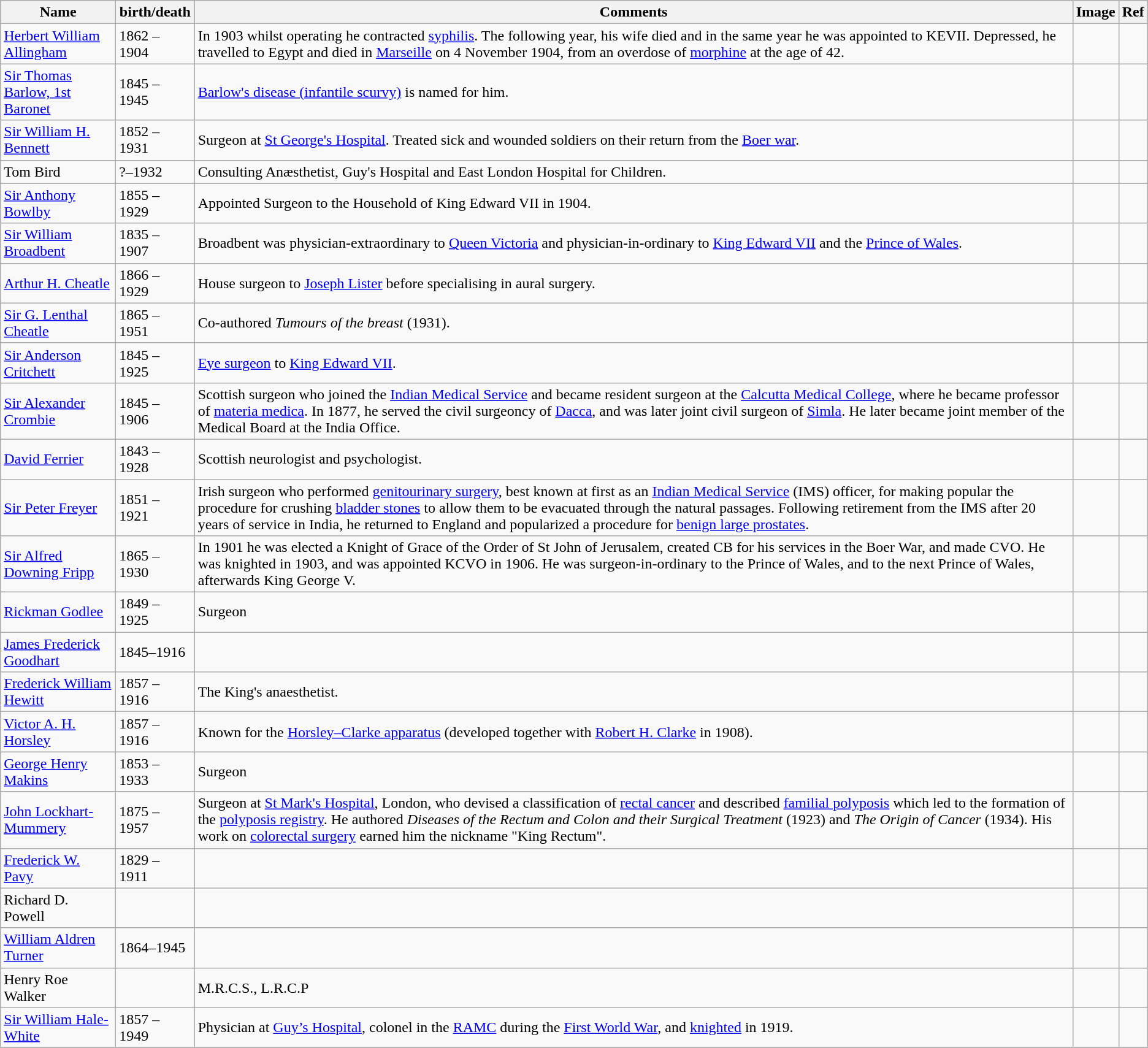<table class="wikitable">
<tr>
<th>Name</th>
<th>birth/death</th>
<th>Comments</th>
<th>Image</th>
<th>Ref</th>
</tr>
<tr>
<td><a href='#'>Herbert William Allingham</a></td>
<td>1862 – 1904</td>
<td>In 1903 whilst operating he contracted <a href='#'>syphilis</a>. The following year, his wife died and in the same year he was appointed to KEVII. Depressed, he travelled to Egypt and died in <a href='#'>Marseille</a> on 4 November 1904, from an overdose of <a href='#'>morphine</a> at the age of 42.</td>
<td></td>
<td></td>
</tr>
<tr>
<td><a href='#'>Sir Thomas Barlow, 1st Baronet</a></td>
<td>1845 – 1945</td>
<td><a href='#'>Barlow's disease (infantile scurvy)</a> is named for him.</td>
<td></td>
<td></td>
</tr>
<tr>
<td><a href='#'>Sir William H. Bennett</a></td>
<td>1852 – 1931</td>
<td>Surgeon at <a href='#'>St George's Hospital</a>. Treated sick and wounded soldiers on their return from the <a href='#'>Boer war</a>.</td>
<td></td>
<td></td>
</tr>
<tr>
<td>Tom Bird</td>
<td>?–1932</td>
<td>Consulting Anæsthetist, Guy's Hospital and East London Hospital for Children.</td>
<td></td>
<td></td>
</tr>
<tr>
<td><a href='#'>Sir Anthony Bowlby</a></td>
<td>1855 – 1929</td>
<td>Appointed Surgeon to the Household of King Edward VII in 1904.</td>
<td></td>
<td></td>
</tr>
<tr>
<td><a href='#'>Sir William Broadbent</a></td>
<td>1835 – 1907</td>
<td>Broadbent was physician-extraordinary to <a href='#'>Queen Victoria</a> and physician-in-ordinary to <a href='#'>King Edward VII</a> and the <a href='#'>Prince of Wales</a>.</td>
<td></td>
<td></td>
</tr>
<tr>
<td><a href='#'>Arthur H. Cheatle</a></td>
<td>1866 – 1929</td>
<td>House surgeon to <a href='#'>Joseph Lister</a> before specialising in aural surgery.</td>
<td></td>
<td></td>
</tr>
<tr>
<td><a href='#'>Sir G. Lenthal Cheatle</a></td>
<td>1865 – 1951</td>
<td>Co-authored <em>Tumours of the breast</em> (1931).</td>
<td></td>
<td></td>
</tr>
<tr>
<td><a href='#'>Sir Anderson Critchett</a></td>
<td>1845 – 1925</td>
<td><a href='#'>Eye surgeon</a> to <a href='#'>King Edward VII</a>.</td>
<td></td>
<td></td>
</tr>
<tr>
<td><a href='#'>Sir Alexander Crombie</a></td>
<td>1845 – 1906</td>
<td>Scottish surgeon who joined the <a href='#'>Indian Medical Service</a> and became resident surgeon at the <a href='#'>Calcutta Medical College</a>, where he became professor of <a href='#'>materia medica</a>. In 1877, he served the civil surgeoncy of <a href='#'>Dacca</a>, and was later joint civil surgeon of <a href='#'>Simla</a>. He later became joint member of the Medical Board at the India Office.</td>
<td></td>
<td></td>
</tr>
<tr>
<td><a href='#'>David Ferrier</a></td>
<td>1843 – 1928</td>
<td>Scottish neurologist and psychologist.</td>
<td></td>
<td></td>
</tr>
<tr>
<td><a href='#'>Sir Peter Freyer</a></td>
<td>1851 – 1921</td>
<td>Irish surgeon who performed <a href='#'>genitourinary surgery</a>, best known at first as an <a href='#'>Indian Medical Service</a> (IMS) officer, for making popular the procedure for crushing <a href='#'>bladder stones</a> to allow them to be evacuated through the natural passages. Following retirement from the IMS after 20 years of service in India, he returned to England and popularized a procedure for <a href='#'>benign large prostates</a>.</td>
<td></td>
<td></td>
</tr>
<tr>
<td><a href='#'>Sir Alfred Downing Fripp</a></td>
<td>1865 – 1930</td>
<td>In 1901 he was elected a Knight of Grace of the Order of St John of Jerusalem, created CB for his services in the Boer War, and made CVO. He was knighted in 1903, and was appointed KCVO in 1906. He was surgeon-in-ordinary to the Prince of Wales, and to the next Prince of Wales, afterwards King George V.</td>
<td></td>
<td></td>
</tr>
<tr>
<td><a href='#'>Rickman Godlee</a></td>
<td>1849 – 1925</td>
<td>Surgeon</td>
<td></td>
<td></td>
</tr>
<tr>
<td><a href='#'>James Frederick Goodhart</a></td>
<td>1845–1916</td>
<td></td>
<td></td>
<td></td>
</tr>
<tr>
<td><a href='#'>Frederick William Hewitt</a></td>
<td>1857 – 1916</td>
<td>The King's anaesthetist.</td>
<td></td>
<td></td>
</tr>
<tr>
<td><a href='#'>Victor A. H. Horsley</a></td>
<td>1857 – 1916</td>
<td>Known for the <a href='#'>Horsley–Clarke apparatus</a> (developed together with <a href='#'>Robert H. Clarke</a> in 1908).</td>
<td></td>
<td></td>
</tr>
<tr>
<td><a href='#'>George Henry Makins</a></td>
<td>1853 – 1933</td>
<td>Surgeon</td>
<td></td>
<td></td>
</tr>
<tr>
<td><a href='#'>John Lockhart-Mummery</a></td>
<td>1875 – 1957</td>
<td>Surgeon at <a href='#'>St Mark's Hospital</a>, London, who devised a classification of <a href='#'>rectal cancer</a> and described <a href='#'>familial polyposis</a> which led to the formation of the <a href='#'>polyposis registry</a>. He authored <em>Diseases of the Rectum and Colon and their Surgical Treatment</em> (1923) and <em>The Origin of Cancer</em> (1934). His work on <a href='#'>colorectal surgery</a> earned him the nickname "King Rectum".</td>
<td></td>
<td></td>
</tr>
<tr>
<td><a href='#'>Frederick W. Pavy</a></td>
<td>1829 – 1911</td>
<td></td>
<td></td>
<td></td>
</tr>
<tr>
<td>Richard D. Powell</td>
<td></td>
<td></td>
<td></td>
<td></td>
</tr>
<tr>
<td><a href='#'>William Aldren Turner</a></td>
<td>1864–1945</td>
<td></td>
<td></td>
<td></td>
</tr>
<tr>
<td>Henry Roe Walker</td>
<td></td>
<td>M.R.C.S., L.R.C.P</td>
<td></td>
<td></td>
</tr>
<tr>
<td><a href='#'>Sir William Hale-White</a></td>
<td>1857 – 1949</td>
<td>Physician at <a href='#'>Guy’s Hospital</a>, colonel in the <a href='#'>RAMC</a> during the <a href='#'>First World War</a>, and <a href='#'>knighted</a> in 1919.</td>
<td></td>
<td></td>
</tr>
<tr>
</tr>
</table>
